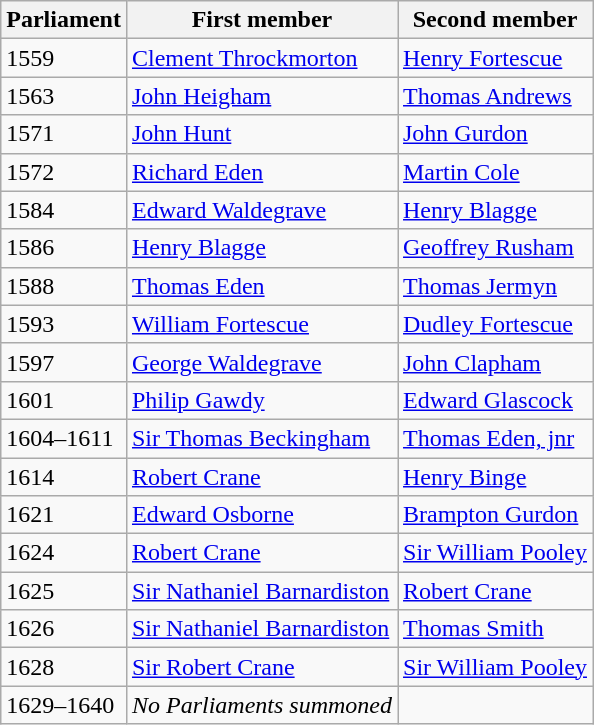<table class="wikitable">
<tr>
<th>Parliament</th>
<th>First member</th>
<th>Second member</th>
</tr>
<tr>
<td>1559</td>
<td><a href='#'>Clement Throckmorton</a></td>
<td><a href='#'>Henry Fortescue</a></td>
</tr>
<tr>
<td>1563</td>
<td><a href='#'>John Heigham</a></td>
<td><a href='#'>Thomas Andrews</a></td>
</tr>
<tr>
<td>1571</td>
<td><a href='#'>John Hunt</a></td>
<td><a href='#'>John Gurdon</a></td>
</tr>
<tr>
<td>1572</td>
<td><a href='#'>Richard Eden</a></td>
<td><a href='#'>Martin Cole</a></td>
</tr>
<tr>
<td>1584</td>
<td><a href='#'>Edward Waldegrave</a></td>
<td><a href='#'>Henry Blagge</a></td>
</tr>
<tr>
<td>1586</td>
<td><a href='#'>Henry Blagge</a></td>
<td><a href='#'>Geoffrey Rusham</a></td>
</tr>
<tr>
<td>1588</td>
<td><a href='#'>Thomas Eden</a></td>
<td><a href='#'>Thomas Jermyn</a></td>
</tr>
<tr>
<td>1593</td>
<td><a href='#'>William Fortescue</a></td>
<td><a href='#'>Dudley Fortescue</a></td>
</tr>
<tr>
<td>1597</td>
<td><a href='#'>George Waldegrave</a></td>
<td><a href='#'>John Clapham</a></td>
</tr>
<tr>
<td>1601</td>
<td><a href='#'>Philip Gawdy</a></td>
<td><a href='#'>Edward Glascock</a></td>
</tr>
<tr>
<td>1604–1611</td>
<td><a href='#'>Sir Thomas Beckingham</a></td>
<td><a href='#'>Thomas Eden, jnr</a></td>
</tr>
<tr>
<td>1614</td>
<td><a href='#'>Robert Crane</a></td>
<td><a href='#'>Henry Binge</a></td>
</tr>
<tr>
<td>1621</td>
<td><a href='#'>Edward Osborne</a></td>
<td><a href='#'>Brampton Gurdon</a></td>
</tr>
<tr>
<td>1624</td>
<td><a href='#'>Robert Crane</a></td>
<td><a href='#'>Sir William Pooley</a></td>
</tr>
<tr>
<td>1625</td>
<td><a href='#'>Sir Nathaniel Barnardiston</a></td>
<td><a href='#'>Robert Crane</a></td>
</tr>
<tr>
<td>1626</td>
<td><a href='#'>Sir Nathaniel Barnardiston</a></td>
<td><a href='#'>Thomas Smith</a></td>
</tr>
<tr>
<td>1628</td>
<td><a href='#'>Sir Robert Crane</a></td>
<td><a href='#'>Sir William Pooley</a></td>
</tr>
<tr>
<td>1629–1640</td>
<td><em>No Parliaments summoned</em></td>
</tr>
</table>
